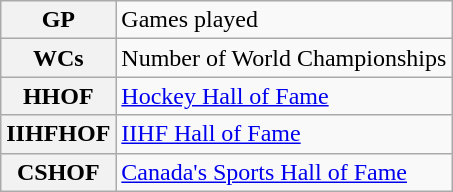<table class="wikitable">
<tr>
<th>GP</th>
<td>Games played</td>
</tr>
<tr>
<th>WCs</th>
<td>Number of World Championships</td>
</tr>
<tr>
<th>HHOF</th>
<td><a href='#'>Hockey Hall of Fame</a></td>
</tr>
<tr>
<th>IIHFHOF</th>
<td><a href='#'>IIHF Hall of Fame</a></td>
</tr>
<tr>
<th>CSHOF</th>
<td><a href='#'>Canada's Sports Hall of Fame</a></td>
</tr>
</table>
